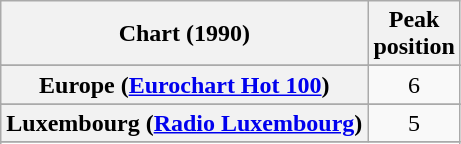<table class="wikitable sortable plainrowheaders" style="text-align:center">
<tr>
<th>Chart (1990)</th>
<th>Peak<br>position</th>
</tr>
<tr>
</tr>
<tr>
</tr>
<tr>
<th scope="row">Europe (<a href='#'>Eurochart Hot 100</a>)</th>
<td>6</td>
</tr>
<tr>
</tr>
<tr>
</tr>
<tr>
<th scope="row">Luxembourg (<a href='#'>Radio Luxembourg</a>)</th>
<td align="center">5</td>
</tr>
<tr>
</tr>
<tr>
</tr>
<tr>
</tr>
<tr>
</tr>
<tr>
</tr>
<tr>
</tr>
<tr>
</tr>
</table>
